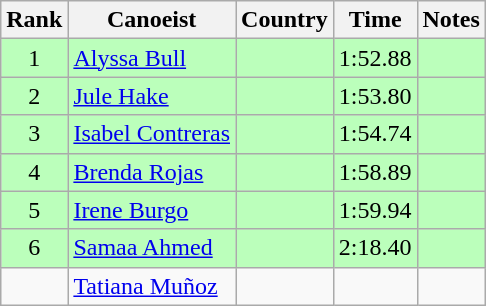<table class="wikitable" style="text-align:center">
<tr>
<th>Rank</th>
<th>Canoeist</th>
<th>Country</th>
<th>Time</th>
<th>Notes</th>
</tr>
<tr bgcolor=bbffbb>
<td>1</td>
<td align="left"><a href='#'>Alyssa Bull</a></td>
<td align="left"></td>
<td>1:52.88</td>
<td></td>
</tr>
<tr bgcolor=bbffbb>
<td>2</td>
<td align="left"><a href='#'>Jule Hake</a></td>
<td align="left"></td>
<td>1:53.80</td>
<td></td>
</tr>
<tr bgcolor=bbffbb>
<td>3</td>
<td align="left"><a href='#'>Isabel Contreras</a></td>
<td align="left"></td>
<td>1:54.74</td>
<td></td>
</tr>
<tr bgcolor=bbffbb>
<td>4</td>
<td align="left"><a href='#'>Brenda Rojas</a></td>
<td align="left"></td>
<td>1:58.89</td>
<td></td>
</tr>
<tr bgcolor=bbffbb>
<td>5</td>
<td align="left"><a href='#'>Irene Burgo</a></td>
<td align="left"></td>
<td>1:59.94</td>
<td></td>
</tr>
<tr bgcolor=bbffbb>
<td>6</td>
<td align="left"><a href='#'>Samaa Ahmed</a></td>
<td align="left"></td>
<td>2:18.40</td>
<td></td>
</tr>
<tr>
<td></td>
<td align="left"><a href='#'>Tatiana Muñoz</a></td>
<td align="left"></td>
<td></td>
<td></td>
</tr>
</table>
